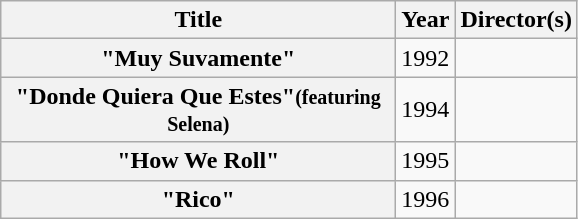<table class="wikitable plainrowheaders" style="text-align:center;">
<tr>
<th scope="col" style="width:16em;">Title</th>
<th scope="col">Year</th>
<th scope="col">Director(s)</th>
</tr>
<tr>
<th scope="row">"Muy Suvamente"</th>
<td>1992</td>
<td></td>
</tr>
<tr>
<th scope="row">"Donde Quiera Que Estes"<small>(featuring Selena)</small></th>
<td>1994</td>
<td></td>
</tr>
<tr>
<th scope="row">"How We Roll"</th>
<td>1995</td>
<td></td>
</tr>
<tr>
<th scope="row">"Rico"</th>
<td>1996</td>
<td></td>
</tr>
</table>
